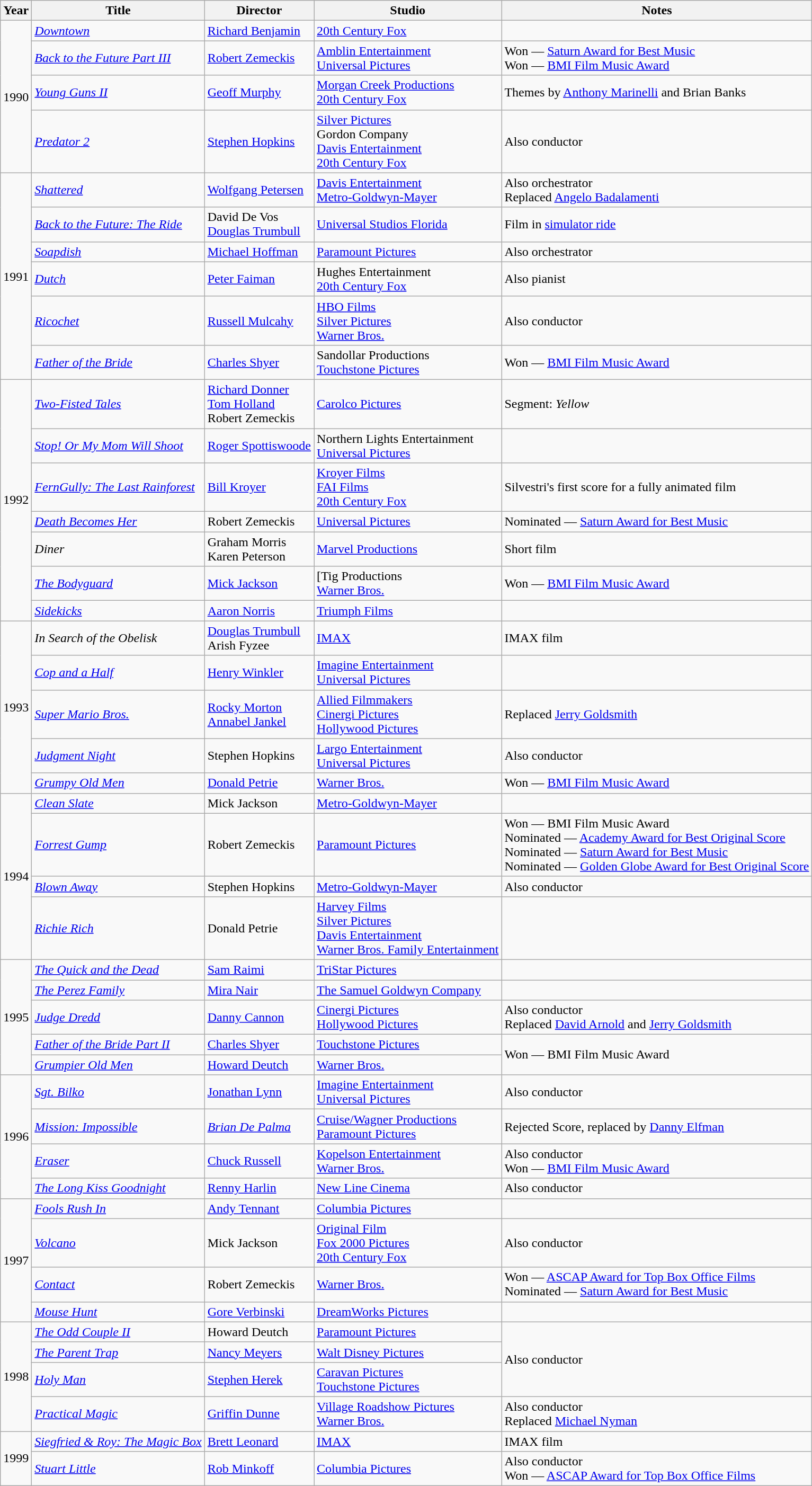<table class="wikitable sortable">
<tr>
<th>Year</th>
<th>Title</th>
<th>Director</th>
<th>Studio</th>
<th>Notes</th>
</tr>
<tr>
<td rowspan="4">1990</td>
<td><em><a href='#'>Downtown</a></em></td>
<td><a href='#'>Richard Benjamin</a></td>
<td><a href='#'>20th Century Fox</a></td>
<td></td>
</tr>
<tr>
<td><em><a href='#'>Back to the Future Part III</a></em></td>
<td><a href='#'>Robert Zemeckis</a></td>
<td><a href='#'>Amblin Entertainment</a><br><a href='#'>Universal Pictures</a></td>
<td>Won — <a href='#'>Saturn Award for Best Music</a><br>Won — <a href='#'>BMI Film Music Award</a></td>
</tr>
<tr>
<td><em><a href='#'>Young Guns II</a></em></td>
<td><a href='#'>Geoff Murphy</a></td>
<td><a href='#'>Morgan Creek Productions</a><br><a href='#'>20th Century Fox</a></td>
<td>Themes by <a href='#'>Anthony Marinelli</a> and Brian Banks</td>
</tr>
<tr>
<td><em><a href='#'>Predator 2</a></em></td>
<td><a href='#'>Stephen Hopkins</a></td>
<td><a href='#'>Silver Pictures</a><br>Gordon Company<br><a href='#'>Davis Entertainment</a><br><a href='#'>20th Century Fox</a></td>
<td>Also conductor</td>
</tr>
<tr>
<td rowspan="6">1991</td>
<td><em><a href='#'>Shattered</a></em></td>
<td><a href='#'>Wolfgang Petersen</a></td>
<td><a href='#'>Davis Entertainment</a><br><a href='#'>Metro-Goldwyn-Mayer</a></td>
<td>Also orchestrator<br>Replaced <a href='#'>Angelo Badalamenti</a></td>
</tr>
<tr>
<td><em><a href='#'>Back to the Future: The Ride</a></em></td>
<td>David De Vos<br><a href='#'>Douglas Trumbull</a></td>
<td><a href='#'>Universal Studios Florida</a></td>
<td>Film in <a href='#'>simulator ride</a></td>
</tr>
<tr>
<td><em><a href='#'>Soapdish</a></em></td>
<td><a href='#'>Michael Hoffman</a></td>
<td><a href='#'>Paramount Pictures</a></td>
<td>Also orchestrator</td>
</tr>
<tr>
<td><em><a href='#'>Dutch</a></em></td>
<td><a href='#'>Peter Faiman</a></td>
<td>Hughes Entertainment<br><a href='#'>20th Century Fox</a></td>
<td>Also pianist</td>
</tr>
<tr>
<td><em><a href='#'>Ricochet</a></em></td>
<td><a href='#'>Russell Mulcahy</a></td>
<td><a href='#'>HBO Films</a><br><a href='#'>Silver Pictures</a><br><a href='#'>Warner Bros.</a></td>
<td>Also conductor</td>
</tr>
<tr>
<td><em><a href='#'>Father of the Bride</a></em></td>
<td><a href='#'>Charles Shyer</a></td>
<td>Sandollar Productions<br><a href='#'>Touchstone Pictures</a></td>
<td>Won — <a href='#'>BMI Film Music Award</a></td>
</tr>
<tr>
<td rowspan="7">1992</td>
<td><a href='#'><em>Two-Fisted Tales</em></a></td>
<td><a href='#'>Richard Donner</a><br><a href='#'>Tom Holland</a><br>Robert Zemeckis</td>
<td><a href='#'>Carolco Pictures</a></td>
<td>Segment: <em>Yellow</em></td>
</tr>
<tr>
<td><em><a href='#'>Stop! Or My Mom Will Shoot</a></em></td>
<td><a href='#'>Roger Spottiswoode</a></td>
<td>Northern Lights Entertainment<br><a href='#'>Universal Pictures</a></td>
<td></td>
</tr>
<tr>
<td><em><a href='#'>FernGully: The Last Rainforest</a></em></td>
<td><a href='#'>Bill Kroyer</a></td>
<td><a href='#'>Kroyer Films</a><br><a href='#'>FAI Films</a><br><a href='#'>20th Century Fox</a></td>
<td>Silvestri's first score for a fully animated film</td>
</tr>
<tr>
<td><em><a href='#'>Death Becomes Her</a></em></td>
<td>Robert Zemeckis</td>
<td><a href='#'>Universal Pictures</a></td>
<td>Nominated — <a href='#'>Saturn Award for Best Music</a></td>
</tr>
<tr>
<td><em>Diner</em></td>
<td>Graham Morris<br>Karen Peterson</td>
<td><a href='#'>Marvel Productions</a></td>
<td>Short film</td>
</tr>
<tr>
<td><em><a href='#'>The Bodyguard</a></em></td>
<td><a href='#'>Mick Jackson</a></td>
<td>[Tig Productions<br><a href='#'>Warner Bros.</a></td>
<td>Won — <a href='#'>BMI Film Music Award</a></td>
</tr>
<tr>
<td><em><a href='#'>Sidekicks</a></em></td>
<td><a href='#'>Aaron Norris</a></td>
<td><a href='#'>Triumph Films</a></td>
<td></td>
</tr>
<tr>
<td rowspan="5">1993</td>
<td><em>In Search of the Obelisk</em></td>
<td><a href='#'>Douglas Trumbull</a><br>Arish Fyzee</td>
<td><a href='#'>IMAX</a></td>
<td>IMAX film</td>
</tr>
<tr>
<td><em><a href='#'>Cop and a Half</a></em></td>
<td><a href='#'>Henry Winkler</a></td>
<td><a href='#'>Imagine Entertainment</a><br><a href='#'>Universal Pictures</a></td>
<td></td>
</tr>
<tr>
<td><em><a href='#'>Super Mario Bros.</a></em></td>
<td><a href='#'>Rocky Morton</a><br><a href='#'>Annabel Jankel</a></td>
<td><a href='#'>Allied Filmmakers</a><br><a href='#'>Cinergi Pictures</a><br><a href='#'>Hollywood Pictures</a></td>
<td>Replaced <a href='#'>Jerry Goldsmith</a></td>
</tr>
<tr>
<td><em><a href='#'>Judgment Night</a></em></td>
<td>Stephen Hopkins</td>
<td><a href='#'>Largo Entertainment</a><br><a href='#'>Universal Pictures</a></td>
<td>Also conductor</td>
</tr>
<tr>
<td><em><a href='#'>Grumpy Old Men</a></em></td>
<td><a href='#'>Donald Petrie</a></td>
<td><a href='#'>Warner Bros.</a></td>
<td>Won — <a href='#'>BMI Film Music Award</a></td>
</tr>
<tr>
<td rowspan="4">1994</td>
<td><em><a href='#'>Clean Slate</a></em></td>
<td>Mick Jackson</td>
<td><a href='#'>Metro-Goldwyn-Mayer</a></td>
<td></td>
</tr>
<tr>
<td><em><a href='#'>Forrest Gump</a></em></td>
<td>Robert Zemeckis</td>
<td><a href='#'>Paramount Pictures</a></td>
<td>Won — BMI Film Music Award<br>Nominated — <a href='#'>Academy Award for Best Original Score</a><br>Nominated — <a href='#'>Saturn Award for Best Music</a><br>Nominated — <a href='#'>Golden Globe Award for Best Original Score</a></td>
</tr>
<tr>
<td><em><a href='#'>Blown Away</a></em></td>
<td>Stephen Hopkins</td>
<td><a href='#'>Metro-Goldwyn-Mayer</a></td>
<td>Also conductor</td>
</tr>
<tr>
<td><em><a href='#'>Richie Rich</a></em></td>
<td>Donald Petrie</td>
<td><a href='#'>Harvey Films</a><br><a href='#'>Silver Pictures</a><br><a href='#'>Davis Entertainment</a><br><a href='#'>Warner Bros. Family Entertainment</a></td>
<td></td>
</tr>
<tr>
<td rowspan="5">1995</td>
<td><em><a href='#'>The Quick and the Dead</a></em></td>
<td><a href='#'>Sam Raimi</a></td>
<td><a href='#'>TriStar Pictures</a></td>
<td></td>
</tr>
<tr>
<td><em><a href='#'>The Perez Family</a></em></td>
<td><a href='#'>Mira Nair</a></td>
<td><a href='#'>The Samuel Goldwyn Company</a></td>
<td></td>
</tr>
<tr>
<td><em><a href='#'>Judge Dredd</a></em></td>
<td><a href='#'>Danny Cannon</a></td>
<td><a href='#'>Cinergi Pictures</a><br><a href='#'>Hollywood Pictures</a></td>
<td>Also conductor<br>Replaced <a href='#'>David Arnold</a> and <a href='#'>Jerry Goldsmith</a></td>
</tr>
<tr>
<td><em><a href='#'>Father of the Bride Part II</a></em></td>
<td><a href='#'>Charles Shyer</a></td>
<td><a href='#'>Touchstone Pictures</a></td>
<td rowspan="2">Won — BMI Film Music Award</td>
</tr>
<tr>
<td><em><a href='#'>Grumpier Old Men</a></em></td>
<td><a href='#'>Howard Deutch</a></td>
<td><a href='#'>Warner Bros.</a></td>
</tr>
<tr>
<td rowspan="4">1996</td>
<td><em><a href='#'>Sgt. Bilko</a></em></td>
<td><a href='#'>Jonathan Lynn</a></td>
<td><a href='#'>Imagine Entertainment</a><br><a href='#'>Universal Pictures</a></td>
<td>Also conductor</td>
</tr>
<tr>
<td><em><a href='#'>Mission: Impossible</a></em></td>
<td><em><a href='#'>Brian De Palma</a></em></td>
<td><a href='#'>Cruise/Wagner Productions</a><br><a href='#'>Paramount Pictures</a></td>
<td>Rejected Score, replaced by <a href='#'>Danny Elfman</a></td>
</tr>
<tr>
<td><em><a href='#'>Eraser</a></em></td>
<td><a href='#'>Chuck Russell</a></td>
<td><a href='#'>Kopelson Entertainment</a><br><a href='#'>Warner Bros.</a></td>
<td>Also conductor<br>Won — <a href='#'>BMI Film Music Award</a></td>
</tr>
<tr>
<td><em><a href='#'>The Long Kiss Goodnight</a></em></td>
<td><a href='#'>Renny Harlin</a></td>
<td><a href='#'>New Line Cinema</a></td>
<td>Also conductor</td>
</tr>
<tr>
<td rowspan="4">1997</td>
<td><em><a href='#'>Fools Rush In</a></em></td>
<td><a href='#'>Andy Tennant</a></td>
<td><a href='#'>Columbia Pictures</a></td>
<td></td>
</tr>
<tr>
<td><em><a href='#'>Volcano</a></em></td>
<td>Mick Jackson</td>
<td><a href='#'>Original Film</a><br><a href='#'>Fox 2000 Pictures</a><br><a href='#'>20th Century Fox</a></td>
<td>Also conductor</td>
</tr>
<tr>
<td><em><a href='#'>Contact</a></em></td>
<td>Robert Zemeckis</td>
<td><a href='#'>Warner Bros.</a></td>
<td>Won — <a href='#'>ASCAP Award for Top Box Office Films</a><br>Nominated — <a href='#'>Saturn Award for Best Music</a></td>
</tr>
<tr>
<td><em><a href='#'>Mouse Hunt</a></em></td>
<td><a href='#'>Gore Verbinski</a></td>
<td><a href='#'>DreamWorks Pictures</a></td>
<td></td>
</tr>
<tr>
<td rowspan="4">1998</td>
<td><em><a href='#'>The Odd Couple II</a></em></td>
<td>Howard Deutch</td>
<td><a href='#'>Paramount Pictures</a></td>
<td rowspan="3">Also conductor</td>
</tr>
<tr>
<td><em><a href='#'>The Parent Trap</a></em></td>
<td><a href='#'>Nancy Meyers</a></td>
<td><a href='#'>Walt Disney Pictures</a></td>
</tr>
<tr>
<td><em><a href='#'>Holy Man</a></em></td>
<td><a href='#'>Stephen Herek</a></td>
<td><a href='#'>Caravan Pictures</a><br><a href='#'>Touchstone Pictures</a></td>
</tr>
<tr>
<td><em><a href='#'>Practical Magic</a></em></td>
<td><a href='#'>Griffin Dunne</a></td>
<td><a href='#'>Village Roadshow Pictures</a><br><a href='#'>Warner Bros.</a></td>
<td>Also conductor<br>Replaced <a href='#'>Michael Nyman</a></td>
</tr>
<tr>
<td rowspan="2">1999</td>
<td><em><a href='#'>Siegfried & Roy: The Magic Box</a></em></td>
<td><a href='#'>Brett Leonard</a></td>
<td><a href='#'>IMAX</a></td>
<td>IMAX film</td>
</tr>
<tr>
<td><em><a href='#'>Stuart Little</a></em></td>
<td><a href='#'>Rob Minkoff</a></td>
<td><a href='#'>Columbia Pictures</a></td>
<td>Also conductor<br>Won — <a href='#'>ASCAP Award for Top Box Office Films</a></td>
</tr>
</table>
